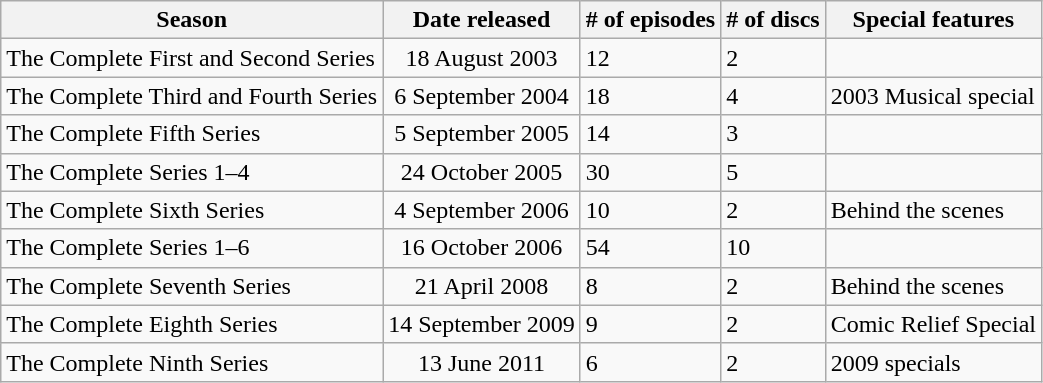<table class="wikitable">
<tr ">
<th>Season</th>
<th>Date released</th>
<th># of episodes</th>
<th># of discs</th>
<th>Special features</th>
</tr>
<tr>
<td>The Complete First and Second Series</td>
<td style="text-align:center;">18 August 2003</td>
<td>12</td>
<td>2</td>
<td></td>
</tr>
<tr>
<td>The Complete Third and Fourth Series</td>
<td style="text-align:center;">6 September 2004</td>
<td>18</td>
<td>4</td>
<td>2003 Musical special</td>
</tr>
<tr>
<td>The Complete Fifth Series</td>
<td style="text-align:center;">5 September 2005</td>
<td>14</td>
<td>3</td>
<td></td>
</tr>
<tr>
<td>The Complete Series 1–4</td>
<td style="text-align:center;">24 October 2005</td>
<td>30</td>
<td>5</td>
<td></td>
</tr>
<tr>
<td>The Complete Sixth Series</td>
<td style="text-align:center;">4 September 2006</td>
<td>10</td>
<td>2</td>
<td>Behind the scenes</td>
</tr>
<tr>
<td>The Complete Series 1–6</td>
<td style="text-align:center;">16 October 2006</td>
<td>54</td>
<td>10</td>
<td></td>
</tr>
<tr>
<td>The Complete Seventh Series</td>
<td style="text-align:center;">21 April 2008</td>
<td>8</td>
<td>2</td>
<td>Behind the scenes</td>
</tr>
<tr>
<td>The Complete Eighth Series</td>
<td style="text-align:center;">14 September 2009</td>
<td>9</td>
<td>2</td>
<td>Comic Relief Special</td>
</tr>
<tr>
<td>The Complete Ninth Series</td>
<td style="text-align:center;">13 June 2011</td>
<td>6</td>
<td>2</td>
<td>2009 specials</td>
</tr>
</table>
